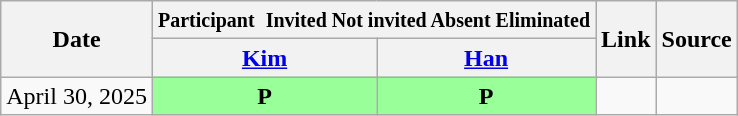<table class="wikitable" style="text-align:center;">
<tr>
<th rowspan="2">Date</th>
<th colspan="2"><small> Participant</small><small> </small> <small> Invited   Not invited   Absent   Eliminated</small></th>
<th rowspan="2">Link</th>
<th rowspan="2">Source</th>
</tr>
<tr>
<th><a href='#'>Kim</a></th>
<th><a href='#'>Han</a></th>
</tr>
<tr>
<td>April 30, 2025</td>
<td style="background:#99ff99;"><strong>P</strong></td>
<td style="background:#99ff99;"><strong>P</strong></td>
<td></td>
<td></td>
</tr>
</table>
